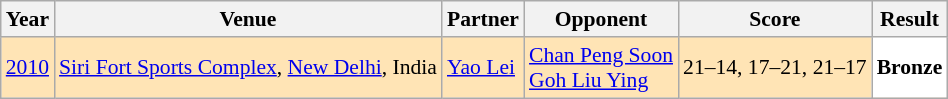<table class="sortable wikitable" style="font-size: 90%;">
<tr>
<th>Year</th>
<th>Venue</th>
<th>Partner</th>
<th>Opponent</th>
<th>Score</th>
<th>Result</th>
</tr>
<tr style="background:#FFE4B5">
<td align="center"><a href='#'>2010</a></td>
<td align="left"><a href='#'>Siri Fort Sports Complex</a>, <a href='#'>New Delhi</a>, India</td>
<td align="left"> <a href='#'>Yao Lei</a></td>
<td align="left"> <a href='#'>Chan Peng Soon</a><br> <a href='#'>Goh Liu Ying</a></td>
<td align="left">21–14, 17–21, 21–17</td>
<td style="text-align:left; background:white"> <strong>Bronze</strong></td>
</tr>
</table>
